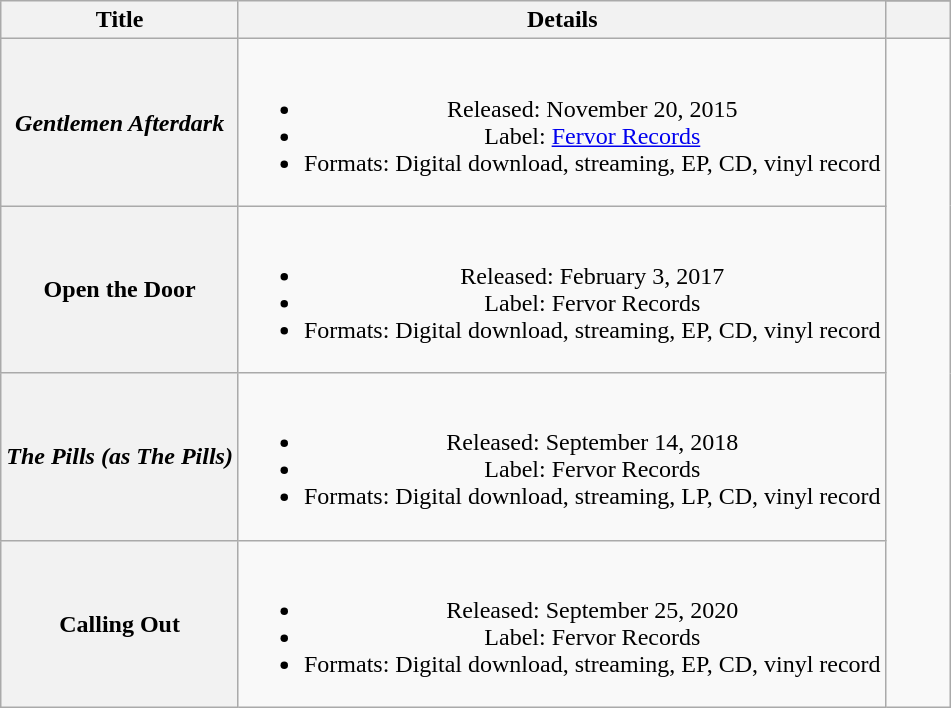<table class="wikitable plainrowheaders" style="text-align:center">
<tr>
<th scope="col" rowspan="2">Title</th>
<th scope="col" rowspan="2">Details</th>
</tr>
<tr>
<th scope="col" style="width:2.5em;font-size:90%;"></th>
</tr>
<tr>
<th scope="row"><em>Gentlemen Afterdark</em></th>
<td><br><ul><li>Released: November 20, 2015</li><li>Label: <a href='#'>Fervor Records</a></li><li>Formats: Digital download, streaming, EP, CD, vinyl record</li></ul></td>
</tr>
<tr>
<th scope="row">Open the Door</th>
<td><br><ul><li>Released: February 3, 2017</li><li>Label: Fervor Records</li><li>Formats: Digital download, streaming, EP, CD, vinyl record</li></ul></td>
</tr>
<tr>
<th scope="row"><em>The Pills (as The Pills)</em></th>
<td><br><ul><li>Released: September 14, 2018</li><li>Label: Fervor Records</li><li>Formats: Digital download, streaming, LP, CD, vinyl record</li></ul></td>
</tr>
<tr>
<th scope="row">Calling Out</th>
<td><br><ul><li>Released: September 25, 2020</li><li>Label: Fervor Records</li><li>Formats: Digital download, streaming, EP, CD, vinyl record</li></ul></td>
</tr>
</table>
